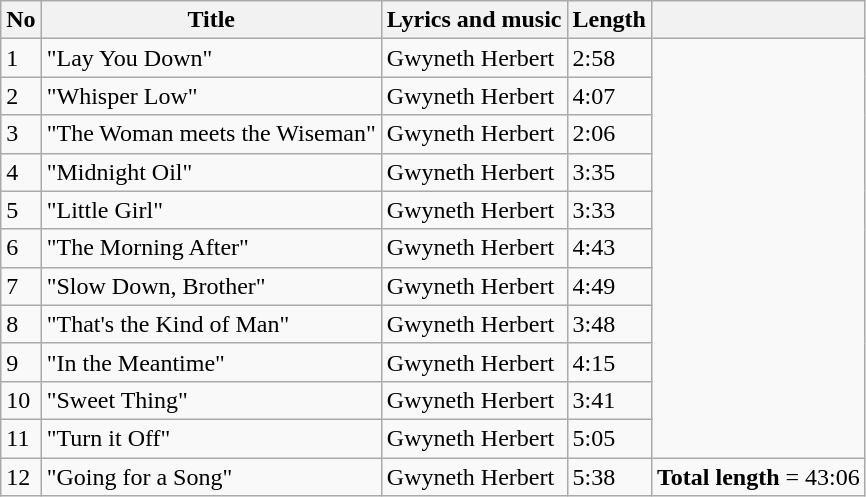<table class="wikitable">
<tr>
<th>No</th>
<th>Title</th>
<th>Lyrics and music</th>
<th>Length</th>
<th></th>
</tr>
<tr>
<td>1</td>
<td>"Lay You Down"</td>
<td>Gwyneth Herbert</td>
<td>2:58</td>
</tr>
<tr>
<td>2</td>
<td>"Whisper Low"</td>
<td>Gwyneth Herbert</td>
<td>4:07</td>
</tr>
<tr>
<td>3</td>
<td>"The Woman meets the Wiseman"</td>
<td>Gwyneth Herbert</td>
<td>2:06</td>
</tr>
<tr>
<td>4</td>
<td>"Midnight Oil"</td>
<td>Gwyneth Herbert</td>
<td>3:35</td>
</tr>
<tr>
<td>5</td>
<td>"Little Girl"</td>
<td>Gwyneth Herbert</td>
<td>3:33</td>
</tr>
<tr>
<td>6</td>
<td>"The Morning After"</td>
<td>Gwyneth Herbert</td>
<td>4:43</td>
</tr>
<tr>
<td>7</td>
<td>"Slow Down, Brother"</td>
<td>Gwyneth Herbert</td>
<td>4:49</td>
</tr>
<tr>
<td>8</td>
<td>"That's the Kind of Man"</td>
<td>Gwyneth Herbert</td>
<td>3:48</td>
</tr>
<tr>
<td>9</td>
<td>"In the Meantime"</td>
<td>Gwyneth Herbert</td>
<td>4:15</td>
</tr>
<tr>
<td>10</td>
<td>"Sweet Thing"</td>
<td>Gwyneth Herbert</td>
<td>3:41</td>
</tr>
<tr>
<td>11</td>
<td>"Turn it Off"</td>
<td>Gwyneth Herbert</td>
<td>5:05</td>
</tr>
<tr>
<td>12</td>
<td>"Going for a Song"</td>
<td>Gwyneth Herbert</td>
<td>5:38</td>
<td><strong>Total length</strong> = 43:06</td>
</tr>
</table>
